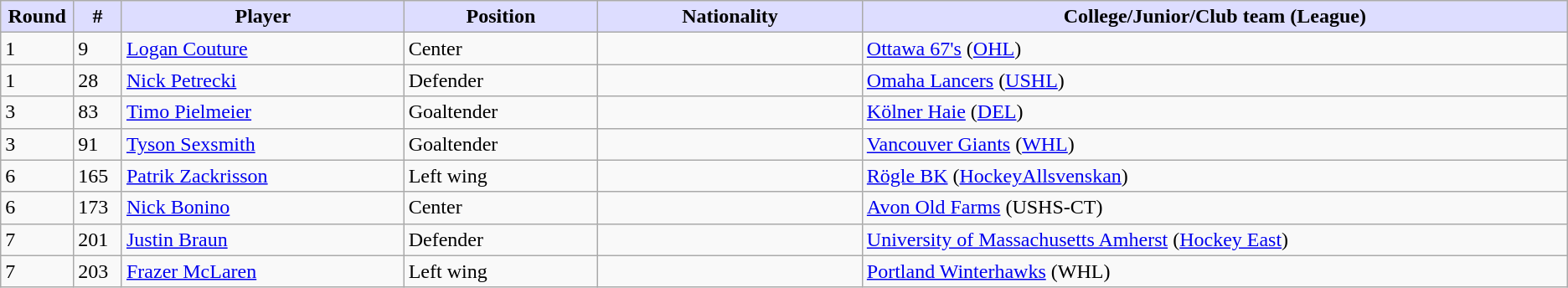<table class="wikitable">
<tr>
<th style="background:#ddf; width:2.75%;">Round</th>
<th style="background:#ddf; width:2.75%;">#</th>
<th style="background:#ddf; width:16.0%;">Player</th>
<th style="background:#ddf; width:11.0%;">Position</th>
<th style="background:#ddf; width:15.0%;">Nationality</th>
<th style="background:#ddf; width:40.0%;">College/Junior/Club team (League)</th>
</tr>
<tr>
<td>1</td>
<td>9</td>
<td><a href='#'>Logan Couture</a></td>
<td>Center</td>
<td></td>
<td><a href='#'>Ottawa 67's</a> (<a href='#'>OHL</a>)</td>
</tr>
<tr>
<td>1</td>
<td>28</td>
<td><a href='#'>Nick Petrecki</a></td>
<td>Defender</td>
<td></td>
<td><a href='#'>Omaha Lancers</a> (<a href='#'>USHL</a>)</td>
</tr>
<tr>
<td>3</td>
<td>83</td>
<td><a href='#'>Timo Pielmeier</a></td>
<td>Goaltender</td>
<td></td>
<td><a href='#'>Kölner Haie</a> (<a href='#'>DEL</a>)</td>
</tr>
<tr>
<td>3</td>
<td>91</td>
<td><a href='#'>Tyson Sexsmith</a></td>
<td>Goaltender</td>
<td></td>
<td><a href='#'>Vancouver Giants</a> (<a href='#'>WHL</a>)</td>
</tr>
<tr>
<td>6</td>
<td>165</td>
<td><a href='#'>Patrik Zackrisson</a></td>
<td>Left wing</td>
<td></td>
<td><a href='#'>Rögle BK</a> (<a href='#'>HockeyAllsvenskan</a>)</td>
</tr>
<tr>
<td>6</td>
<td>173</td>
<td><a href='#'>Nick Bonino</a></td>
<td>Center</td>
<td></td>
<td><a href='#'>Avon Old Farms</a> (USHS-CT)</td>
</tr>
<tr>
<td>7</td>
<td>201</td>
<td><a href='#'>Justin Braun</a></td>
<td>Defender</td>
<td></td>
<td><a href='#'>University of Massachusetts Amherst</a> (<a href='#'>Hockey East</a>)</td>
</tr>
<tr>
<td>7</td>
<td>203</td>
<td><a href='#'>Frazer McLaren</a></td>
<td>Left wing</td>
<td></td>
<td><a href='#'>Portland Winterhawks</a> (WHL)</td>
</tr>
</table>
